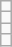<table class="wikitable">
<tr>
<td></td>
</tr>
<tr>
<td></td>
</tr>
<tr>
<td></td>
</tr>
<tr>
<td></td>
</tr>
</table>
